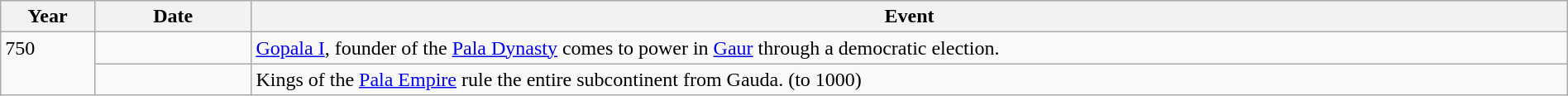<table class="wikitable" width="100%">
<tr>
<th style="width:6%">Year</th>
<th style="width:10%">Date</th>
<th>Event</th>
</tr>
<tr>
<td rowspan="2" valign="top">750</td>
<td></td>
<td><a href='#'>Gopala I</a>, founder of the <a href='#'>Pala Dynasty</a> comes to power in <a href='#'>Gaur</a> through a democratic election.</td>
</tr>
<tr>
<td></td>
<td>Kings of the <a href='#'>Pala Empire</a> rule the entire subcontinent from Gauda. (to 1000)</td>
</tr>
</table>
